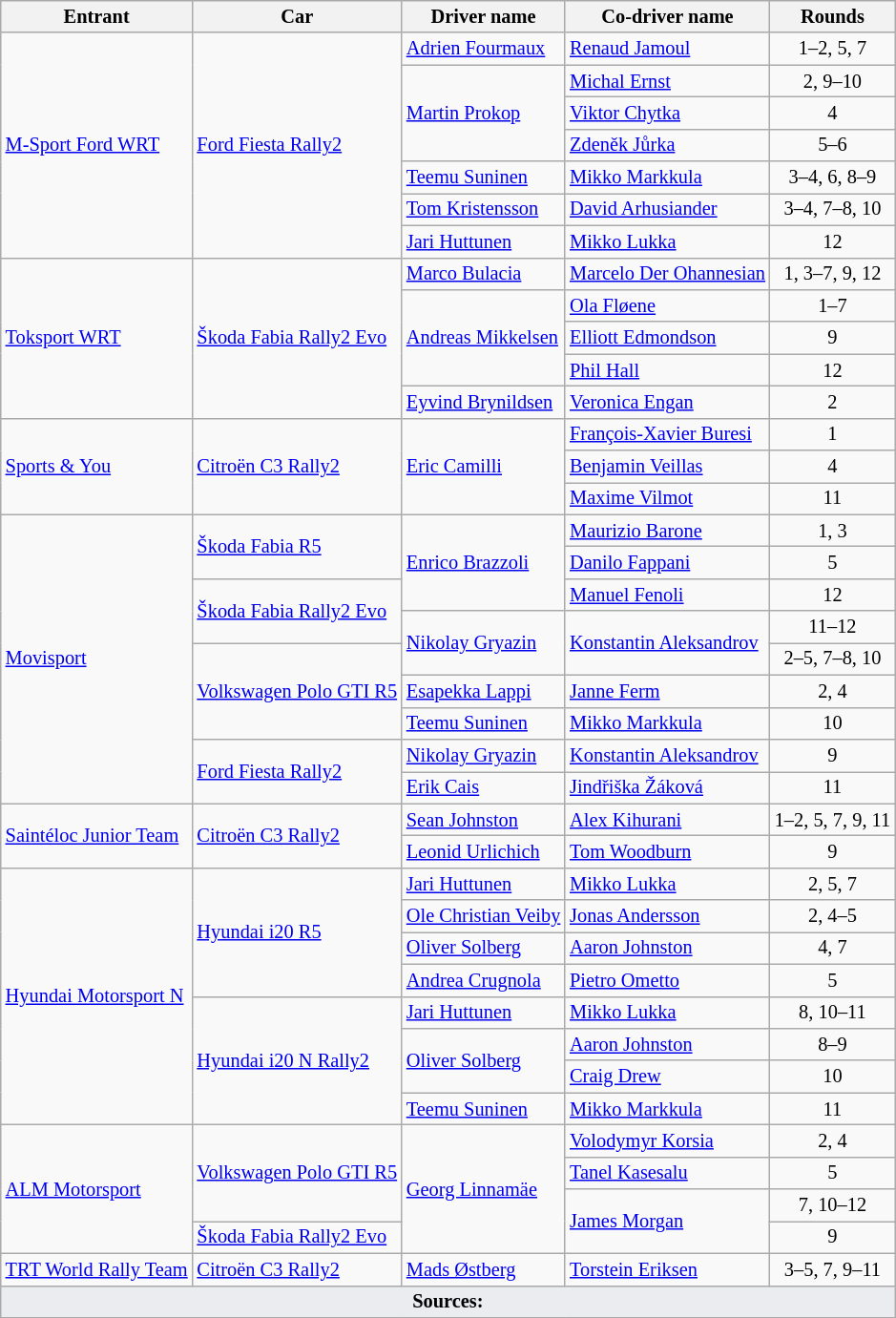<table class="wikitable" style="font-size: 85%;">
<tr>
<th>Entrant</th>
<th>Car</th>
<th>Driver name</th>
<th nowrap>Co-driver name</th>
<th>Rounds</th>
</tr>
<tr>
<td rowspan="7" nowrap> <a href='#'>M-Sport Ford WRT</a></td>
<td rowspan="7" nowrap><a href='#'>Ford Fiesta Rally2</a></td>
<td nowrap> <a href='#'>Adrien Fourmaux</a></td>
<td> <a href='#'>Renaud Jamoul</a></td>
<td align="center">1–2, 5, 7</td>
</tr>
<tr>
<td rowspan="3"> <a href='#'>Martin Prokop</a></td>
<td> <a href='#'>Michal Ernst</a></td>
<td align="center">2, 9–10</td>
</tr>
<tr>
<td> <a href='#'>Viktor Chytka</a></td>
<td align="center">4</td>
</tr>
<tr>
<td> <a href='#'>Zdeněk Jůrka</a></td>
<td align="center">5–6</td>
</tr>
<tr>
<td> <a href='#'>Teemu Suninen</a></td>
<td> <a href='#'>Mikko Markkula</a></td>
<td align="center">3–4, 6, 8–9</td>
</tr>
<tr>
<td> <a href='#'>Tom Kristensson</a></td>
<td> <a href='#'>David Arhusiander</a></td>
<td align="center">3–4, 7–8, 10</td>
</tr>
<tr>
<td> <a href='#'>Jari Huttunen</a></td>
<td> <a href='#'>Mikko Lukka</a></td>
<td align="center">12</td>
</tr>
<tr>
<td rowspan="5"> <a href='#'>Toksport WRT</a></td>
<td rowspan="5" nowrap><a href='#'>Škoda Fabia Rally2 Evo</a></td>
<td nowrap> <a href='#'>Marco Bulacia</a></td>
<td nowrap> <a href='#'>Marcelo Der Ohannesian</a></td>
<td align="center">1, 3–7, 9, 12</td>
</tr>
<tr>
<td rowspan="3"> <a href='#'>Andreas Mikkelsen</a></td>
<td> <a href='#'>Ola Fløene</a></td>
<td align="center">1–7</td>
</tr>
<tr>
<td> <a href='#'>Elliott Edmondson</a></td>
<td align="center">9</td>
</tr>
<tr>
<td> <a href='#'>Phil Hall</a></td>
<td align="center">12</td>
</tr>
<tr>
<td> <a href='#'>Eyvind Brynildsen</a></td>
<td> <a href='#'>Veronica Engan</a></td>
<td align="center">2</td>
</tr>
<tr>
<td rowspan="3"> <a href='#'>Sports & You</a></td>
<td rowspan="3"><a href='#'>Citroën C3 Rally2</a></td>
<td rowspan="3"> <a href='#'>Eric Camilli</a></td>
<td> <a href='#'>François-Xavier Buresi</a></td>
<td align="center">1</td>
</tr>
<tr>
<td> <a href='#'>Benjamin Veillas</a></td>
<td align="center">4</td>
</tr>
<tr>
<td> <a href='#'>Maxime Vilmot</a></td>
<td align="center">11</td>
</tr>
<tr>
<td rowspan="9"> <a href='#'>Movisport</a></td>
<td rowspan="2"><a href='#'>Škoda Fabia R5</a></td>
<td rowspan="3"> <a href='#'>Enrico Brazzoli</a></td>
<td> <a href='#'>Maurizio Barone</a></td>
<td align="center">1, 3</td>
</tr>
<tr>
<td> <a href='#'>Danilo Fappani</a></td>
<td align="center">5</td>
</tr>
<tr>
<td rowspan="2"><a href='#'>Škoda Fabia Rally2 Evo</a></td>
<td> <a href='#'>Manuel Fenoli</a></td>
<td align="center">12</td>
</tr>
<tr>
<td rowspan="2"> <a href='#'>Nikolay Gryazin</a></td>
<td rowspan="2"> <a href='#'>Konstantin Aleksandrov</a></td>
<td align="center">11–12</td>
</tr>
<tr>
<td rowspan="3" nowrap><a href='#'>Volkswagen Polo GTI R5</a></td>
<td align="center">2–5, 7–8, 10</td>
</tr>
<tr>
<td> <a href='#'>Esapekka Lappi</a></td>
<td> <a href='#'>Janne Ferm</a></td>
<td align="center">2, 4</td>
</tr>
<tr>
<td> <a href='#'>Teemu Suninen</a></td>
<td> <a href='#'>Mikko Markkula</a></td>
<td align="center">10</td>
</tr>
<tr>
<td rowspan="2"><a href='#'>Ford Fiesta Rally2</a></td>
<td> <a href='#'>Nikolay Gryazin</a></td>
<td> <a href='#'>Konstantin Aleksandrov</a></td>
<td align="center">9</td>
</tr>
<tr>
<td> <a href='#'>Erik Cais</a></td>
<td> <a href='#'>Jindřiška Žáková</a></td>
<td align="center">11</td>
</tr>
<tr>
<td rowspan="2"> <a href='#'>Saintéloc Junior Team</a></td>
<td rowspan="2"><a href='#'>Citroën C3 Rally2</a></td>
<td> <a href='#'>Sean Johnston</a></td>
<td> <a href='#'>Alex Kihurani</a></td>
<td align="center">1–2, 5, 7, 9, 11</td>
</tr>
<tr>
<td> <a href='#'>Leonid Urlichich</a></td>
<td> <a href='#'>Tom Woodburn</a></td>
<td align="center">9</td>
</tr>
<tr>
<td rowspan="8" nowrap> <a href='#'>Hyundai Motorsport N</a></td>
<td rowspan="4"><a href='#'>Hyundai i20 R5</a></td>
<td> <a href='#'>Jari Huttunen</a></td>
<td> <a href='#'>Mikko Lukka</a></td>
<td align="center">2, 5, 7</td>
</tr>
<tr>
<td> <a href='#'>Ole Christian Veiby</a></td>
<td> <a href='#'>Jonas Andersson</a></td>
<td align="center">2, 4–5</td>
</tr>
<tr>
<td> <a href='#'>Oliver Solberg</a></td>
<td> <a href='#'>Aaron Johnston</a></td>
<td align="center">4, 7</td>
</tr>
<tr>
<td> <a href='#'>Andrea Crugnola</a></td>
<td> <a href='#'>Pietro Ometto</a></td>
<td align="center">5</td>
</tr>
<tr>
<td rowspan="4"><a href='#'>Hyundai i20 N Rally2</a></td>
<td> <a href='#'>Jari Huttunen</a></td>
<td> <a href='#'>Mikko Lukka</a></td>
<td align="center">8, 10–11</td>
</tr>
<tr>
<td rowspan=2> <a href='#'>Oliver Solberg</a></td>
<td> <a href='#'>Aaron Johnston</a></td>
<td align="center">8–9</td>
</tr>
<tr>
<td> <a href='#'>Craig Drew</a></td>
<td align="center">10</td>
</tr>
<tr>
<td> <a href='#'>Teemu Suninen</a></td>
<td> <a href='#'>Mikko Markkula</a></td>
<td align="center">11</td>
</tr>
<tr>
<td rowspan="4"> <a href='#'>ALM Motorsport</a></td>
<td rowspan="3"><a href='#'>Volkswagen Polo GTI R5</a></td>
<td rowspan="4"> <a href='#'>Georg Linnamäe</a></td>
<td> <a href='#'>Volodymyr Korsia</a></td>
<td align="center">2, 4</td>
</tr>
<tr>
<td> <a href='#'>Tanel Kasesalu</a></td>
<td align="center">5</td>
</tr>
<tr>
<td rowspan="2"> <a href='#'>James Morgan</a></td>
<td align="center">7, 10–12</td>
</tr>
<tr>
<td><a href='#'>Škoda Fabia Rally2 Evo</a></td>
<td align="center">9</td>
</tr>
<tr>
<td> <a href='#'>TRT World Rally Team</a></td>
<td><a href='#'>Citroën C3 Rally2</a></td>
<td> <a href='#'>Mads Østberg</a></td>
<td> <a href='#'>Torstein Eriksen</a></td>
<td align="center">3–5, 7, 9–11</td>
</tr>
<tr>
<td colspan="5" style="background-color:#EAECF0;text-align:center"><strong>Sources:</strong></td>
</tr>
<tr>
</tr>
</table>
